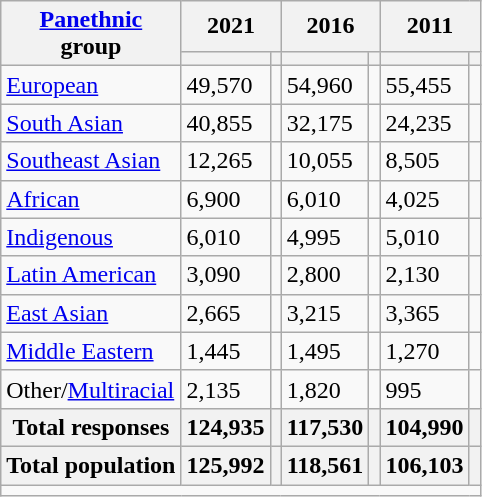<table class="wikitable collapsible sortable">
<tr>
<th rowspan="2"><a href='#'>Panethnic</a><br>group</th>
<th colspan="2">2021</th>
<th colspan="2">2016</th>
<th colspan="2">2011</th>
</tr>
<tr>
<th><a href='#'></a></th>
<th></th>
<th></th>
<th></th>
<th></th>
<th></th>
</tr>
<tr>
<td><a href='#'>European</a></td>
<td>49,570</td>
<td></td>
<td>54,960</td>
<td></td>
<td>55,455</td>
<td></td>
</tr>
<tr>
<td><a href='#'>South Asian</a></td>
<td>40,855</td>
<td></td>
<td>32,175</td>
<td></td>
<td>24,235</td>
<td></td>
</tr>
<tr>
<td><a href='#'>Southeast Asian</a></td>
<td>12,265</td>
<td></td>
<td>10,055</td>
<td></td>
<td>8,505</td>
<td></td>
</tr>
<tr>
<td><a href='#'>African</a></td>
<td>6,900</td>
<td></td>
<td>6,010</td>
<td></td>
<td>4,025</td>
<td></td>
</tr>
<tr>
<td><a href='#'>Indigenous</a></td>
<td>6,010</td>
<td></td>
<td>4,995</td>
<td></td>
<td>5,010</td>
<td></td>
</tr>
<tr>
<td><a href='#'>Latin American</a></td>
<td>3,090</td>
<td></td>
<td>2,800</td>
<td></td>
<td>2,130</td>
<td></td>
</tr>
<tr>
<td><a href='#'>East Asian</a></td>
<td>2,665</td>
<td></td>
<td>3,215</td>
<td></td>
<td>3,365</td>
<td></td>
</tr>
<tr>
<td><a href='#'>Middle Eastern</a></td>
<td>1,445</td>
<td></td>
<td>1,495</td>
<td></td>
<td>1,270</td>
<td></td>
</tr>
<tr>
<td>Other/<a href='#'>Multiracial</a></td>
<td>2,135</td>
<td></td>
<td>1,820</td>
<td></td>
<td>995</td>
<td></td>
</tr>
<tr>
<th>Total responses</th>
<th>124,935</th>
<th></th>
<th>117,530</th>
<th></th>
<th>104,990</th>
<th></th>
</tr>
<tr>
<th>Total population</th>
<th>125,992</th>
<th></th>
<th>118,561</th>
<th></th>
<th>106,103</th>
<th></th>
</tr>
<tr class="sortbottom">
<td colspan="15"></td>
</tr>
</table>
